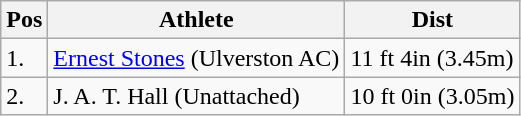<table class="wikitable">
<tr>
<th>Pos</th>
<th>Athlete</th>
<th>Dist</th>
</tr>
<tr>
<td>1.</td>
<td><a href='#'>Ernest Stones</a> (Ulverston AC)</td>
<td>11 ft 4in (3.45m)</td>
</tr>
<tr>
<td>2.</td>
<td>J. A. T. Hall (Unattached)</td>
<td>10 ft 0in (3.05m)</td>
</tr>
</table>
